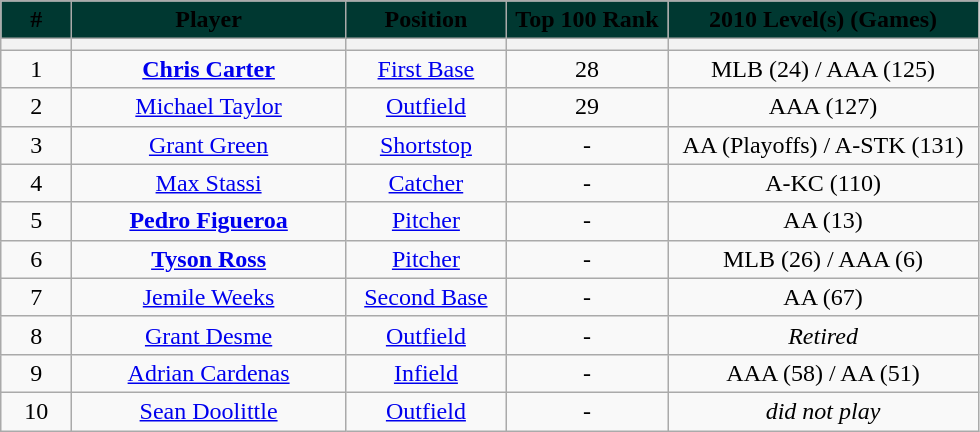<table class="wikitable">
<tr>
<th style="background:#003831;" color:white;"><span>#</span></th>
<th style="background:#003831;" color:white;"><span>Player</span></th>
<th style="background:#003831;" color:white;"><span>Position</span></th>
<th style="background:#003831;" color:white;"><span>Top 100 Rank</span></th>
<th style="background:#003831;" color:white;"><span>2010 Level(s) (Games)</span></th>
</tr>
<tr>
<th width=40></th>
<th width=175></th>
<th width=100></th>
<th width=100></th>
<th width=200></th>
</tr>
<tr>
<td style="text-align:center">1</td>
<td style="text-align:center"><strong><a href='#'>Chris Carter</a></strong></td>
<td style="text-align:center"><a href='#'>First Base</a></td>
<td style="text-align:center">28</td>
<td style="text-align:center">MLB (24) / AAA (125)</td>
</tr>
<tr>
<td style="text-align:center">2</td>
<td style="text-align:center"><a href='#'>Michael Taylor</a></td>
<td style="text-align:center"><a href='#'>Outfield</a></td>
<td style="text-align:center">29</td>
<td style="text-align:center">AAA (127)</td>
</tr>
<tr>
<td style="text-align:center">3</td>
<td style="text-align:center"><a href='#'>Grant Green</a></td>
<td style="text-align:center"><a href='#'>Shortstop</a></td>
<td style="text-align:center">-</td>
<td style="text-align:center">AA (Playoffs) / A-STK (131)</td>
</tr>
<tr>
<td style="text-align:center">4</td>
<td style="text-align:center"><a href='#'>Max Stassi</a></td>
<td style="text-align:center"><a href='#'>Catcher</a></td>
<td style="text-align:center">-</td>
<td style="text-align:center">A-KC (110)</td>
</tr>
<tr>
<td style="text-align:center">5</td>
<td style="text-align:center"><strong><a href='#'>Pedro Figueroa</a></strong></td>
<td style="text-align:center"><a href='#'>Pitcher</a></td>
<td style="text-align:center">-</td>
<td style="text-align:center">AA (13)</td>
</tr>
<tr>
<td style="text-align:center">6</td>
<td style="text-align:center"><strong><a href='#'>Tyson Ross</a></strong></td>
<td style="text-align:center"><a href='#'>Pitcher</a></td>
<td style="text-align:center">-</td>
<td style="text-align:center">MLB (26) / AAA (6)</td>
</tr>
<tr>
<td style="text-align:center">7</td>
<td style="text-align:center"><a href='#'>Jemile Weeks</a></td>
<td style="text-align:center"><a href='#'>Second Base</a></td>
<td style="text-align:center">-</td>
<td style="text-align:center">AA (67)</td>
</tr>
<tr>
<td style="text-align:center">8</td>
<td style="text-align:center"><a href='#'>Grant Desme</a></td>
<td style="text-align:center"><a href='#'>Outfield</a></td>
<td style="text-align:center">-</td>
<td style="text-align:center"><em>Retired</em></td>
</tr>
<tr>
<td style="text-align:center">9</td>
<td style="text-align:center"><a href='#'>Adrian Cardenas</a></td>
<td style="text-align:center"><a href='#'>Infield</a></td>
<td style="text-align:center">-</td>
<td style="text-align:center">AAA (58) / AA (51)</td>
</tr>
<tr>
<td style="text-align:center">10</td>
<td style="text-align:center"><a href='#'>Sean Doolittle</a></td>
<td style="text-align:center"><a href='#'>Outfield</a></td>
<td style="text-align:center">-</td>
<td style="text-align:center"><em>did not play</em></td>
</tr>
</table>
